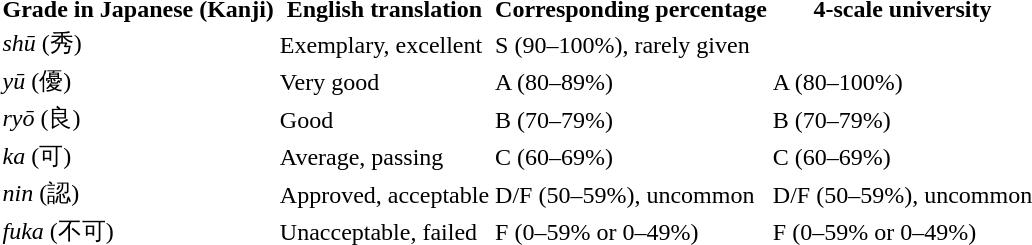<table class=" wiki table">
<tr>
<th>Grade in Japanese (Kanji)</th>
<th>English translation</th>
<th>Corresponding percentage</th>
<th>4-scale university</th>
</tr>
<tr>
<td><em>shū</em> (秀)</td>
<td>Exemplary, excellent</td>
<td>S (90–100%), rarely given</td>
<td></td>
</tr>
<tr>
<td><em>yū</em> (優)</td>
<td>Very good</td>
<td>A (80–89%)</td>
<td>A (80–100%)</td>
</tr>
<tr>
<td><em>ryō</em> (良)</td>
<td>Good</td>
<td>B (70–79%)</td>
<td>B (70–79%)</td>
</tr>
<tr>
<td><em>ka</em> (可)</td>
<td>Average, passing</td>
<td>C (60–69%)</td>
<td>C (60–69%)</td>
</tr>
<tr>
<td><em>nin</em> (認)</td>
<td>Approved, acceptable</td>
<td>D/F (50–59%), uncommon</td>
<td>D/F (50–59%), uncommon</td>
</tr>
<tr>
<td><em>fuka</em> (不可)</td>
<td>Unacceptable, failed</td>
<td>F (0–59% or 0–49%)</td>
<td>F (0–59% or 0–49%)</td>
</tr>
</table>
